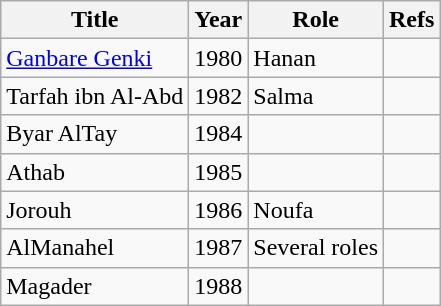<table class="wikitable sortable">
<tr>
<th>Title</th>
<th>Year</th>
<th>Role</th>
<th>Refs</th>
</tr>
<tr>
<td><a href='#'>Ganbare Genki</a></td>
<td align=center>1980</td>
<td>Hanan</td>
<td align=center></td>
</tr>
<tr>
<td>Tarfah ibn Al-Abd</td>
<td align=center>1982</td>
<td>Salma</td>
<td align=center></td>
</tr>
<tr>
<td>Byar AlTay</td>
<td align=center>1984</td>
<td></td>
<td align=center></td>
</tr>
<tr>
<td>Athab</td>
<td align=center>1985</td>
<td></td>
<td align=center></td>
</tr>
<tr>
<td>Jorouh</td>
<td align=center>1986</td>
<td>Noufa</td>
<td align=center></td>
</tr>
<tr>
<td>AlManahel</td>
<td align=center>1987</td>
<td>Several roles</td>
<td align=center></td>
</tr>
<tr>
<td>Magader</td>
<td align=center>1988</td>
<td></td>
<td align=center></td>
</tr>
</table>
